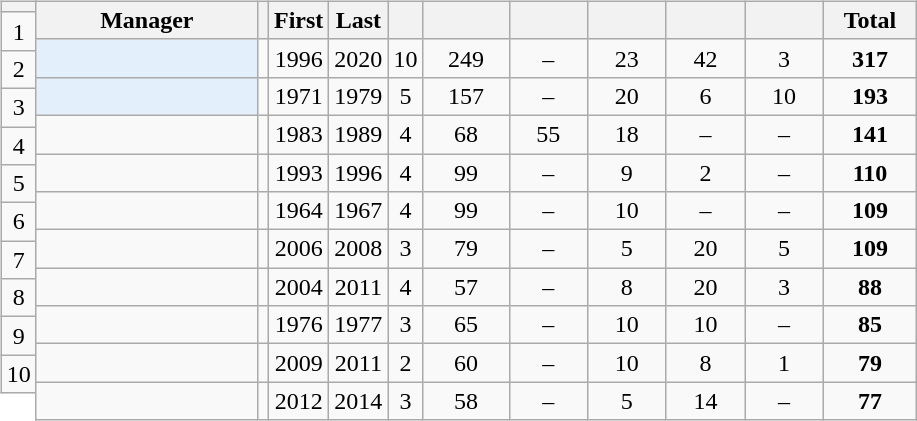<table>
<tr valign="top">
<td><br><table class="wikitable" style="text-align: center; margin-right: -5px;">
<tr>
<th></th>
</tr>
<tr>
<td>1</td>
</tr>
<tr>
<td>2</td>
</tr>
<tr>
<td>3</td>
</tr>
<tr>
<td>4</td>
</tr>
<tr>
<td>5</td>
</tr>
<tr>
<td>6</td>
</tr>
<tr>
<td>7</td>
</tr>
<tr>
<td>8</td>
</tr>
<tr>
<td>9</td>
</tr>
<tr>
<td>10</td>
</tr>
</table>
</td>
<td><br><table class="wikitable sortable nowrap" style="text-align: center;">
<tr>
<th width=140>Manager</th>
<th></th>
<th width=30>First</th>
<th width=30>Last</th>
<th width=15></th>
<th width=50></th>
<th width=45></th>
<th width=45></th>
<th width=45></th>
<th width=45></th>
<th width=55>Total</th>
</tr>
<tr>
<td bgcolor="e3effa" align="left"></td>
<td></td>
<td>1996</td>
<td>2020</td>
<td>10</td>
<td>249</td>
<td>–</td>
<td>23</td>
<td>42</td>
<td>3</td>
<td><strong>317</strong></td>
</tr>
<tr>
<td bgcolor="e3effa" align="left"></td>
<td></td>
<td>1971</td>
<td>1979</td>
<td>5</td>
<td>157</td>
<td>–</td>
<td>20</td>
<td>6</td>
<td>10</td>
<td><strong>193</strong></td>
</tr>
<tr>
<td align="left"></td>
<td></td>
<td>1983</td>
<td>1989</td>
<td>4</td>
<td>68</td>
<td>55</td>
<td>18</td>
<td>–</td>
<td>–</td>
<td><strong>141</strong></td>
</tr>
<tr>
<td align="left"></td>
<td></td>
<td>1993</td>
<td>1996</td>
<td>4</td>
<td>99</td>
<td>–</td>
<td>9</td>
<td>2</td>
<td>–</td>
<td><strong>110</strong></td>
</tr>
<tr>
<td align="left"></td>
<td></td>
<td>1964</td>
<td>1967</td>
<td>4</td>
<td>99</td>
<td>–</td>
<td>10</td>
<td>–</td>
<td>–</td>
<td><strong>109</strong></td>
</tr>
<tr>
<td align="left"></td>
<td></td>
<td>2006</td>
<td>2008</td>
<td>3</td>
<td>79</td>
<td>–</td>
<td>5</td>
<td>20</td>
<td>5</td>
<td><strong>109</strong></td>
</tr>
<tr>
<td align="left"></td>
<td></td>
<td>2004</td>
<td>2011</td>
<td>4</td>
<td>57</td>
<td>–</td>
<td>8</td>
<td>20</td>
<td>3</td>
<td><strong>88</strong></td>
</tr>
<tr>
<td align="left"></td>
<td></td>
<td>1976</td>
<td>1977</td>
<td>3</td>
<td>65</td>
<td>–</td>
<td>10</td>
<td>10</td>
<td>–</td>
<td><strong>85</strong></td>
</tr>
<tr>
<td align="left"></td>
<td></td>
<td>2009</td>
<td>2011</td>
<td>2</td>
<td>60</td>
<td>–</td>
<td>10</td>
<td>8</td>
<td>1</td>
<td><strong>79</strong></td>
</tr>
<tr>
<td align="left"></td>
<td></td>
<td>2012</td>
<td>2014</td>
<td>3</td>
<td>58</td>
<td>–</td>
<td>5</td>
<td>14</td>
<td>–</td>
<td><strong>77</strong></td>
</tr>
</table>
</td>
</tr>
</table>
